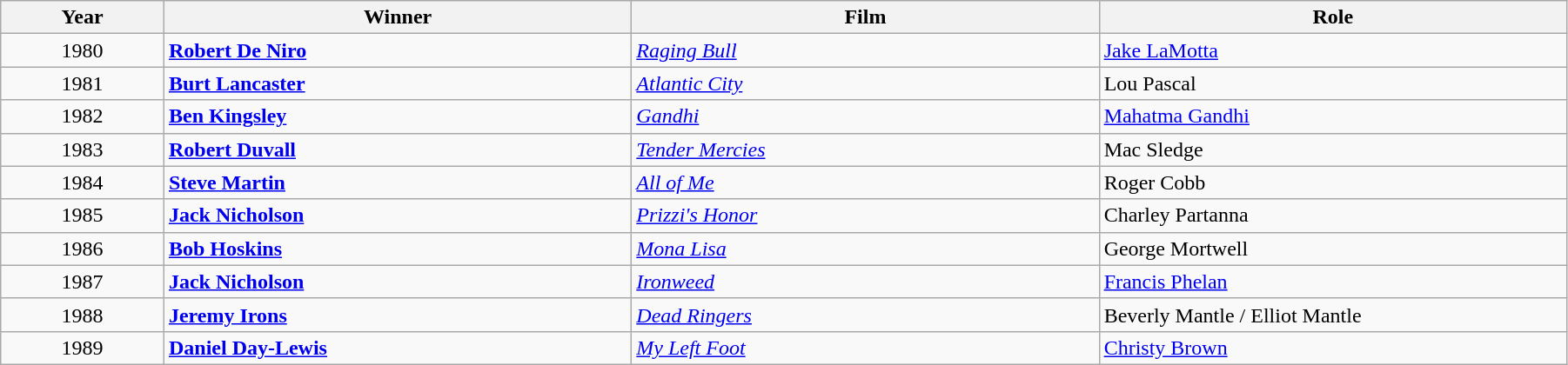<table class="wikitable" width="95%" cellpadding="5">
<tr>
<th width="100"><strong>Year</strong></th>
<th width="300"><strong>Winner</strong></th>
<th width="300"><strong>Film</strong></th>
<th width="300"><strong>Role</strong></th>
</tr>
<tr>
<td style="text-align:center;">1980</td>
<td><strong><a href='#'>Robert De Niro</a></strong></td>
<td><em><a href='#'>Raging Bull</a></em></td>
<td><a href='#'>Jake LaMotta</a></td>
</tr>
<tr>
<td style="text-align:center;">1981</td>
<td><strong><a href='#'>Burt Lancaster</a></strong></td>
<td><em><a href='#'>Atlantic City</a></em></td>
<td>Lou Pascal</td>
</tr>
<tr>
<td style="text-align:center;">1982</td>
<td><strong><a href='#'>Ben Kingsley</a></strong></td>
<td><em><a href='#'>Gandhi</a></em></td>
<td><a href='#'>Mahatma Gandhi</a></td>
</tr>
<tr>
<td style="text-align:center;">1983</td>
<td><strong><a href='#'>Robert Duvall</a></strong></td>
<td><em><a href='#'>Tender Mercies</a></em></td>
<td>Mac Sledge</td>
</tr>
<tr>
<td style="text-align:center;">1984</td>
<td><strong><a href='#'>Steve Martin</a></strong></td>
<td><em><a href='#'>All of Me</a></em></td>
<td>Roger Cobb</td>
</tr>
<tr>
<td style="text-align:center;">1985</td>
<td><strong><a href='#'>Jack Nicholson</a></strong></td>
<td><em><a href='#'>Prizzi's Honor</a></em></td>
<td>Charley Partanna</td>
</tr>
<tr>
<td style="text-align:center;">1986</td>
<td><strong><a href='#'>Bob Hoskins</a></strong></td>
<td><em><a href='#'>Mona Lisa</a></em></td>
<td>George Mortwell</td>
</tr>
<tr>
<td style="text-align:center;">1987</td>
<td><strong><a href='#'>Jack Nicholson</a></strong></td>
<td><em><a href='#'>Ironweed</a></em></td>
<td><a href='#'>Francis Phelan</a></td>
</tr>
<tr>
<td style="text-align:center;">1988</td>
<td><strong><a href='#'>Jeremy Irons</a></strong></td>
<td><em><a href='#'>Dead Ringers</a></em></td>
<td>Beverly Mantle / Elliot Mantle</td>
</tr>
<tr>
<td style="text-align:center;">1989</td>
<td><strong><a href='#'>Daniel Day-Lewis</a></strong></td>
<td><em><a href='#'>My Left Foot</a></em></td>
<td><a href='#'>Christy Brown</a></td>
</tr>
</table>
